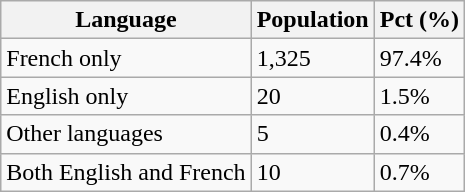<table class="wikitable">
<tr>
<th>Language</th>
<th>Population</th>
<th>Pct (%)</th>
</tr>
<tr>
<td>French only</td>
<td>1,325</td>
<td>97.4%</td>
</tr>
<tr>
<td>English only</td>
<td>20</td>
<td>1.5%</td>
</tr>
<tr>
<td>Other languages</td>
<td>5</td>
<td>0.4%</td>
</tr>
<tr>
<td>Both English and French</td>
<td>10</td>
<td>0.7%</td>
</tr>
</table>
